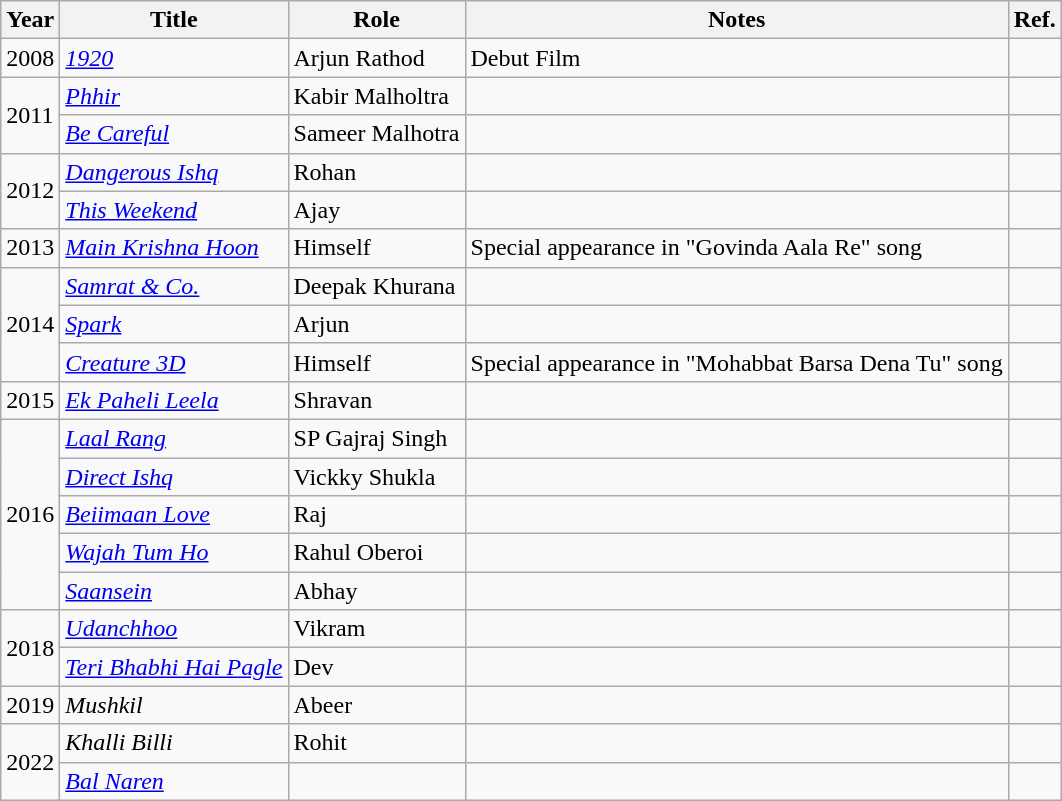<table class="wikitable sortable plainrowheaders">
<tr>
<th>Year</th>
<th>Title</th>
<th>Role</th>
<th>Notes</th>
<th>Ref.</th>
</tr>
<tr>
<td>2008</td>
<td scope="row"><em><a href='#'>1920</a></em></td>
<td>Arjun Rathod</td>
<td>Debut Film</td>
<td></td>
</tr>
<tr>
<td rowspan="2">2011</td>
<td scope="row"><em><a href='#'>Phhir</a></em></td>
<td>Kabir Malholtra</td>
<td></td>
<td></td>
</tr>
<tr>
<td scope="row"><em><a href='#'>Be Careful</a></em></td>
<td>Sameer Malhotra</td>
<td></td>
<td></td>
</tr>
<tr>
<td rowspan="2">2012</td>
<td scope="row"><em><a href='#'>Dangerous Ishq</a></em></td>
<td>Rohan</td>
<td></td>
<td></td>
</tr>
<tr>
<td scope="row"><em><a href='#'>This Weekend</a></em></td>
<td>Ajay</td>
<td></td>
<td></td>
</tr>
<tr>
<td>2013</td>
<td scope="row"><em><a href='#'>Main Krishna Hoon</a></em></td>
<td>Himself</td>
<td>Special appearance in "Govinda Aala Re" song</td>
<td></td>
</tr>
<tr>
<td rowspan="3">2014</td>
<td scope="row"><em><a href='#'>Samrat & Co.</a></em></td>
<td>Deepak Khurana</td>
<td></td>
<td></td>
</tr>
<tr>
<td scope="row"><em><a href='#'>Spark</a></em></td>
<td>Arjun</td>
<td></td>
<td></td>
</tr>
<tr>
<td scope="row"><em><a href='#'>Creature 3D</a></em></td>
<td>Himself</td>
<td>Special appearance in "Mohabbat Barsa Dena Tu" song</td>
<td></td>
</tr>
<tr>
<td>2015</td>
<td scope="row"><em><a href='#'>Ek Paheli Leela</a></em></td>
<td>Shravan</td>
<td></td>
<td></td>
</tr>
<tr>
<td rowspan="5">2016</td>
<td scope="row"><em><a href='#'>Laal Rang</a></em></td>
<td>SP Gajraj Singh</td>
<td></td>
<td></td>
</tr>
<tr>
<td scope="row"><em><a href='#'>Direct Ishq</a></em></td>
<td>Vickky Shukla</td>
<td></td>
<td></td>
</tr>
<tr>
<td scope="row"><em><a href='#'>Beiimaan Love</a></em></td>
<td>Raj</td>
<td></td>
<td></td>
</tr>
<tr>
<td scope="row"><em><a href='#'>Wajah Tum Ho</a></em></td>
<td>Rahul Oberoi</td>
<td></td>
<td></td>
</tr>
<tr>
<td scope="row"><em><a href='#'>Saansein</a></em></td>
<td>Abhay</td>
<td></td>
<td></td>
</tr>
<tr>
<td rowspan="2">2018</td>
<td scope="row"><em><a href='#'>Udanchhoo</a></em></td>
<td>Vikram</td>
<td></td>
<td></td>
</tr>
<tr>
<td scope="row"><em><a href='#'>Teri Bhabhi Hai Pagle</a></em></td>
<td>Dev</td>
<td></td>
<td></td>
</tr>
<tr>
<td>2019</td>
<td scope="row"><em>Mushkil</em></td>
<td>Abeer</td>
<td></td>
<td></td>
</tr>
<tr>
<td rowspan="2">2022</td>
<td><em>Khalli Billi</em></td>
<td>Rohit</td>
<td></td>
<td></td>
</tr>
<tr>
<td><em><a href='#'>Bal Naren</a></em></td>
<td></td>
<td></td>
<td></td>
</tr>
</table>
